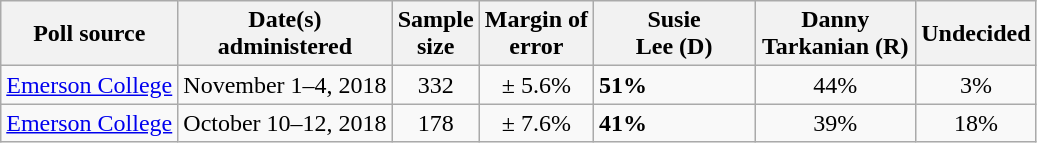<table class="wikitable">
<tr>
<th>Poll source</th>
<th>Date(s)<br>administered</th>
<th>Sample<br>size</th>
<th>Margin of<br>error</th>
<th style="width:100px;">Susie<br>Lee (D)</th>
<th style="width:100px;">Danny<br>Tarkanian (R)</th>
<th>Undecided</th>
</tr>
<tr>
<td><a href='#'>Emerson College</a></td>
<td align=center>November 1–4, 2018</td>
<td align=center>332</td>
<td align=center>± 5.6%</td>
<td><strong>51%</strong></td>
<td align=center>44%</td>
<td align=center>3%</td>
</tr>
<tr>
<td><a href='#'>Emerson College</a></td>
<td align=center>October 10–12, 2018</td>
<td align=center>178</td>
<td align=center>± 7.6%</td>
<td><strong>41%</strong></td>
<td align=center>39%</td>
<td align=center>18%</td>
</tr>
</table>
